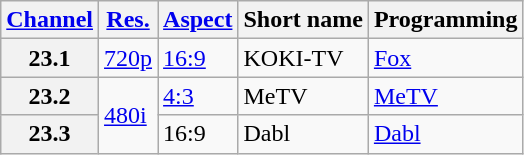<table class="wikitable">
<tr>
<th scope = "col"><a href='#'>Channel</a></th>
<th scope = "col"><a href='#'>Res.</a></th>
<th scope = "col"><a href='#'>Aspect</a></th>
<th scope = "col">Short name</th>
<th scope = "col">Programming</th>
</tr>
<tr>
<th scope = "row">23.1</th>
<td><a href='#'>720p</a></td>
<td><a href='#'>16:9</a></td>
<td>KOKI-TV</td>
<td><a href='#'>Fox</a></td>
</tr>
<tr>
<th scope = "row">23.2</th>
<td rowspan=2><a href='#'>480i</a></td>
<td><a href='#'>4:3</a></td>
<td>MeTV</td>
<td><a href='#'>MeTV</a></td>
</tr>
<tr>
<th scope = "row">23.3</th>
<td>16:9</td>
<td>Dabl</td>
<td><a href='#'>Dabl</a></td>
</tr>
</table>
